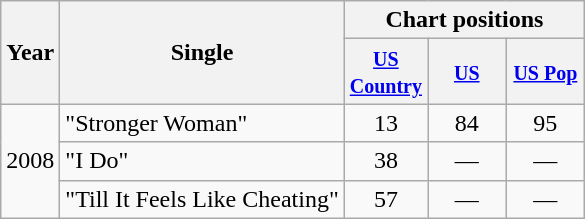<table class="wikitable">
<tr>
<th rowspan="2">Year</th>
<th rowspan="2">Single</th>
<th colspan="3">Chart positions</th>
</tr>
<tr>
<th width="45"><small><a href='#'>US Country</a></small></th>
<th width="45"><small><a href='#'>US</a></small></th>
<th width="45"><small><a href='#'>US Pop</a></small></th>
</tr>
<tr>
<td rowspan="3">2008</td>
<td>"Stronger Woman"</td>
<td style="text-align:center;">13</td>
<td style="text-align:center;">84</td>
<td style="text-align:center;">95</td>
</tr>
<tr>
<td>"I Do"</td>
<td style="text-align:center;">38</td>
<td style="text-align:center;">—</td>
<td style="text-align:center;">—</td>
</tr>
<tr>
<td>"Till It Feels Like Cheating"</td>
<td style="text-align:center;">57</td>
<td style="text-align:center;">—</td>
<td style="text-align:center;">—</td>
</tr>
</table>
